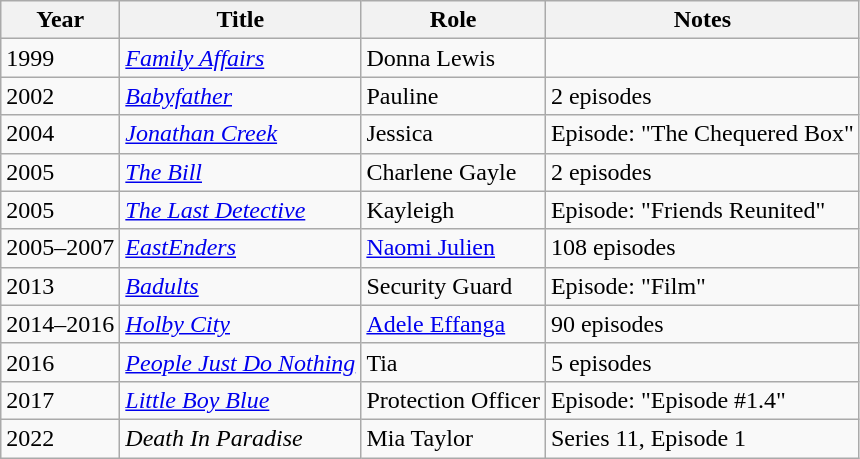<table class="wikitable sortable">
<tr>
<th>Year</th>
<th>Title</th>
<th>Role</th>
<th>Notes</th>
</tr>
<tr>
<td>1999</td>
<td><em><a href='#'>Family Affairs</a></em></td>
<td>Donna Lewis</td>
<td></td>
</tr>
<tr>
<td>2002</td>
<td><em><a href='#'>Babyfather</a></em></td>
<td>Pauline</td>
<td>2 episodes</td>
</tr>
<tr>
<td>2004</td>
<td><em><a href='#'>Jonathan Creek</a></em></td>
<td>Jessica</td>
<td>Episode: "The Chequered Box"</td>
</tr>
<tr>
<td>2005</td>
<td><em><a href='#'>The Bill</a></em></td>
<td>Charlene Gayle</td>
<td>2 episodes</td>
</tr>
<tr>
<td>2005</td>
<td><em><a href='#'>The Last Detective</a></em></td>
<td>Kayleigh</td>
<td>Episode: "Friends Reunited"</td>
</tr>
<tr>
<td>2005–2007</td>
<td><em><a href='#'>EastEnders</a></em></td>
<td><a href='#'>Naomi Julien</a></td>
<td>108 episodes</td>
</tr>
<tr>
<td>2013</td>
<td><em><a href='#'>Badults</a></em></td>
<td>Security Guard</td>
<td>Episode: "Film"</td>
</tr>
<tr>
<td>2014–2016</td>
<td><em><a href='#'>Holby City</a></em></td>
<td><a href='#'>Adele Effanga</a></td>
<td>90 episodes</td>
</tr>
<tr>
<td>2016</td>
<td><em><a href='#'>People Just Do Nothing</a></em></td>
<td>Tia</td>
<td>5 episodes</td>
</tr>
<tr>
<td>2017</td>
<td><em><a href='#'>Little Boy Blue</a></em></td>
<td>Protection Officer</td>
<td>Episode: "Episode #1.4"</td>
</tr>
<tr>
<td>2022</td>
<td><em>Death In Paradise</em></td>
<td>Mia Taylor</td>
<td>Series 11, Episode 1</td>
</tr>
</table>
